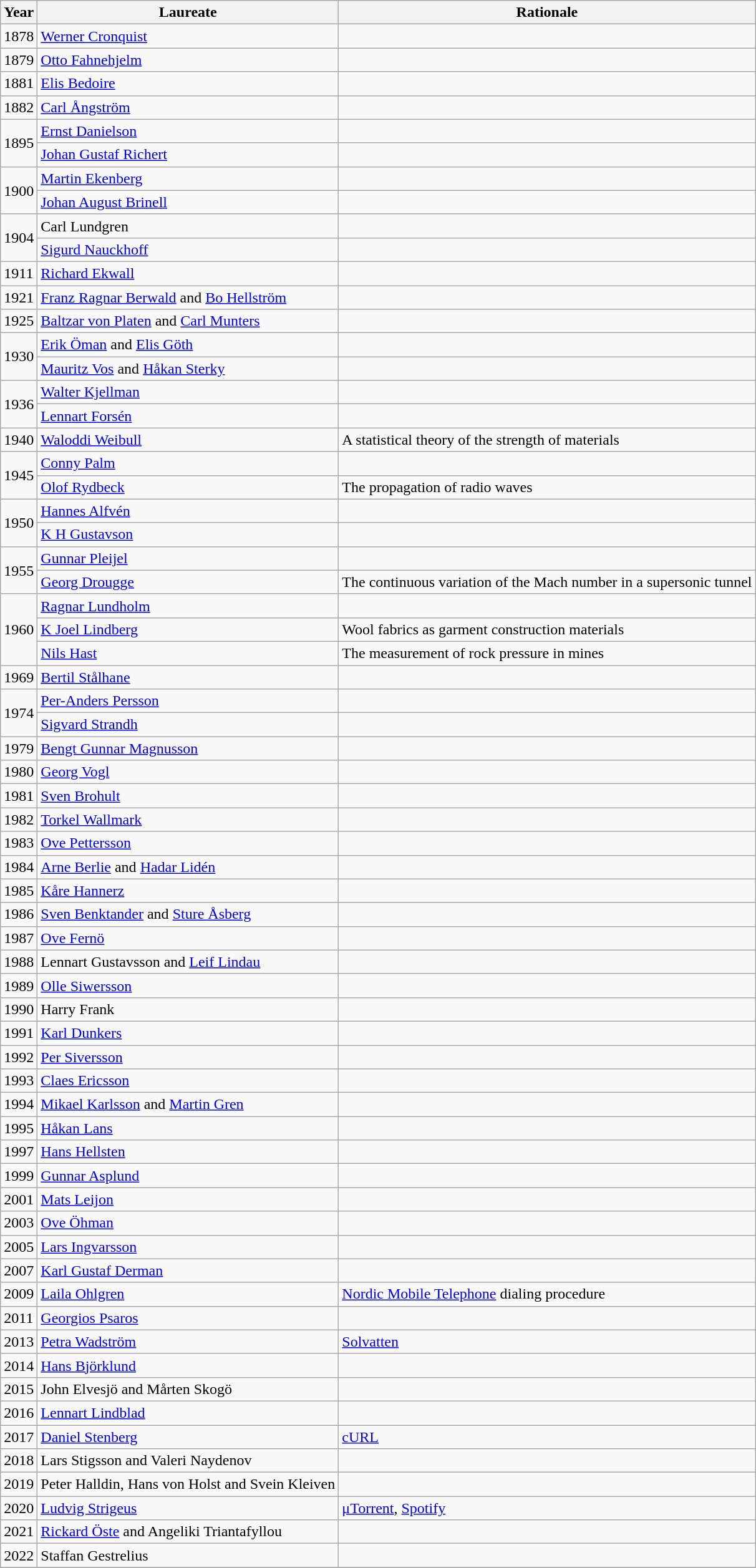<table class="wikitable sortable">
<tr>
<th>Year</th>
<th>Laureate</th>
<th>Rationale</th>
</tr>
<tr>
<td>1878</td>
<td><a href='#'>Werner Cronquist</a></td>
<td></td>
</tr>
<tr>
<td>1879</td>
<td><a href='#'>Otto Fahnehjelm</a></td>
<td></td>
</tr>
<tr>
<td>1881</td>
<td><a href='#'>Elis Bedoire</a></td>
<td></td>
</tr>
<tr>
<td>1882</td>
<td><a href='#'>Carl Ångström</a></td>
<td></td>
</tr>
<tr>
<td rowspan=2>1895</td>
<td><a href='#'>Ernst Danielson</a></td>
<td></td>
</tr>
<tr>
<td><a href='#'>Johan Gustaf Richert</a></td>
<td></td>
</tr>
<tr>
<td rowspan=2>1900</td>
<td><a href='#'>Martin Ekenberg</a></td>
<td></td>
</tr>
<tr>
<td><a href='#'>Johan August Brinell</a></td>
<td></td>
</tr>
<tr>
<td rowspan=2>1904</td>
<td>Carl Lundgren</td>
<td></td>
</tr>
<tr>
<td><a href='#'>Sigurd Nauckhoff</a></td>
<td></td>
</tr>
<tr>
<td>1911</td>
<td><a href='#'>Richard Ekwall</a></td>
<td></td>
</tr>
<tr>
<td>1921</td>
<td><a href='#'>Franz Ragnar Berwald</a> and <a href='#'>Bo Hellström</a></td>
<td></td>
</tr>
<tr>
<td>1925</td>
<td><a href='#'>Baltzar von Platen</a> and <a href='#'>Carl Munters</a></td>
<td></td>
</tr>
<tr>
<td rowspan=2>1930</td>
<td><a href='#'>Erik Öman</a> and <a href='#'>Elis Göth</a></td>
<td></td>
</tr>
<tr>
<td><a href='#'>Mauritz Vos</a> and <a href='#'>Håkan Sterky</a></td>
<td></td>
</tr>
<tr>
<td rowspan=2>1936</td>
<td><a href='#'>Walter Kjellman</a></td>
<td></td>
</tr>
<tr>
<td><a href='#'>Lennart Forsén</a></td>
<td></td>
</tr>
<tr>
<td>1940</td>
<td><a href='#'>Waloddi Weibull</a></td>
<td>A statistical theory of the strength of materials</td>
</tr>
<tr>
<td rowspan=2>1945</td>
<td><a href='#'>Conny Palm</a></td>
<td></td>
</tr>
<tr>
<td><a href='#'>Olof Rydbeck</a></td>
<td>The propagation of radio waves</td>
</tr>
<tr>
<td rowspan=2>1950</td>
<td><a href='#'>Hannes Alfvén</a></td>
<td></td>
</tr>
<tr>
<td><a href='#'>K H Gustavson</a></td>
<td></td>
</tr>
<tr>
<td rowspan=2>1955</td>
<td><a href='#'>Gunnar Pleijel</a></td>
<td></td>
</tr>
<tr>
<td><a href='#'>Georg Drougge</a></td>
<td>The continuous variation of the Mach number in a supersonic tunnel</td>
</tr>
<tr>
<td rowspan=3>1960</td>
<td><a href='#'>Ragnar Lundholm</a></td>
<td></td>
</tr>
<tr>
<td><a href='#'>K Joel Lindberg</a></td>
<td>Wool fabrics as garment construction materials</td>
</tr>
<tr>
<td><a href='#'>Nils Hast</a></td>
<td>The measurement of rock pressure in mines</td>
</tr>
<tr>
<td>1969</td>
<td><a href='#'>Bertil Stålhane</a></td>
<td></td>
</tr>
<tr>
<td rowspan=2>1974</td>
<td><a href='#'>Per-Anders Persson</a></td>
<td></td>
</tr>
<tr>
<td><a href='#'>Sigvard Strandh</a></td>
<td></td>
</tr>
<tr>
<td>1979</td>
<td><a href='#'>Bengt Gunnar Magnusson</a></td>
<td></td>
</tr>
<tr>
<td>1980</td>
<td><a href='#'>Georg Vogl</a></td>
<td></td>
</tr>
<tr>
<td>1981</td>
<td><a href='#'>Sven Brohult</a></td>
<td></td>
</tr>
<tr>
<td>1982</td>
<td><a href='#'>Torkel Wallmark</a></td>
<td></td>
</tr>
<tr>
<td>1983</td>
<td><a href='#'>Ove Pettersson</a></td>
<td></td>
</tr>
<tr>
<td>1984</td>
<td><a href='#'>Arne Berlie</a> and <a href='#'>Hadar Lidén</a></td>
<td></td>
</tr>
<tr>
<td>1985</td>
<td><a href='#'>Kåre Hannerz</a></td>
<td></td>
</tr>
<tr>
<td>1986</td>
<td><a href='#'>Sven Benktander</a> and <a href='#'>Sture Åsberg</a></td>
<td></td>
</tr>
<tr>
<td>1987</td>
<td><a href='#'>Ove Fernö</a></td>
<td></td>
</tr>
<tr>
<td>1988</td>
<td>Lennart Gustavsson and <a href='#'>Leif Lindau</a></td>
<td></td>
</tr>
<tr>
<td>1989</td>
<td><a href='#'>Olle Siwersson</a></td>
<td></td>
</tr>
<tr>
<td>1990</td>
<td>Harry Frank</td>
<td></td>
</tr>
<tr>
<td>1991</td>
<td><a href='#'>Karl Dunkers</a></td>
<td></td>
</tr>
<tr>
<td>1992</td>
<td><a href='#'>Per Siversson</a></td>
<td></td>
</tr>
<tr>
<td>1993</td>
<td><a href='#'>Claes Ericsson</a></td>
<td></td>
</tr>
<tr>
<td>1994</td>
<td><a href='#'>Mikael Karlsson</a> and <a href='#'>Martin Gren</a></td>
<td></td>
</tr>
<tr>
<td>1995</td>
<td><a href='#'>Håkan Lans</a></td>
<td></td>
</tr>
<tr>
<td>1997</td>
<td><a href='#'>Hans Hellsten</a></td>
<td></td>
</tr>
<tr>
<td>1999</td>
<td><a href='#'>Gunnar Asplund</a></td>
<td></td>
</tr>
<tr>
<td>2001</td>
<td><a href='#'>Mats Leijon</a></td>
<td></td>
</tr>
<tr>
<td>2003</td>
<td><a href='#'>Ove Öhman</a></td>
<td></td>
</tr>
<tr>
<td>2005</td>
<td><a href='#'>Lars Ingvarsson</a></td>
<td></td>
</tr>
<tr>
<td>2007</td>
<td><a href='#'>Karl Gustaf Derman</a></td>
<td></td>
</tr>
<tr>
<td>2009</td>
<td><a href='#'>Laila Ohlgren</a></td>
<td><a href='#'>Nordic Mobile Telephone</a> dialing procedure</td>
</tr>
<tr>
<td>2011</td>
<td><a href='#'>Georgios Psaros</a></td>
<td></td>
</tr>
<tr>
<td>2013</td>
<td><a href='#'>Petra Wadström</a></td>
<td><a href='#'>Solvatten</a></td>
</tr>
<tr>
<td>2014</td>
<td><a href='#'>Hans Björklund</a></td>
<td></td>
</tr>
<tr>
<td>2015</td>
<td>John Elvesjö and Mårten Skogö</td>
<td></td>
</tr>
<tr>
<td>2016</td>
<td><a href='#'>Lennart Lindblad</a></td>
<td></td>
</tr>
<tr>
<td>2017</td>
<td><a href='#'>Daniel Stenberg</a></td>
<td><a href='#'>cURL</a></td>
</tr>
<tr>
<td>2018</td>
<td>Lars Stigsson and Valeri Naydenov</td>
<td></td>
</tr>
<tr>
<td>2019</td>
<td>Peter Halldin, Hans von Holst and Svein Kleiven</td>
<td></td>
</tr>
<tr>
<td>2020</td>
<td><a href='#'>Ludvig Strigeus</a></td>
<td><a href='#'>μTorrent</a>, <a href='#'>Spotify</a></td>
</tr>
<tr>
<td>2021</td>
<td><a href='#'>Rickard Öste</a> and Angeliki Triantafyllou</td>
<td></td>
</tr>
<tr>
<td>2022</td>
<td>Staffan Gestrelius</td>
<td></td>
</tr>
<tr>
</tr>
</table>
